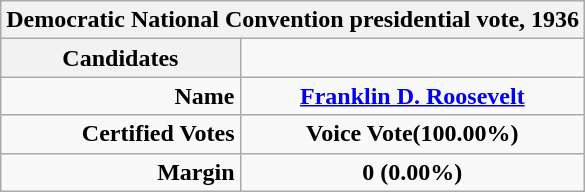<table border='1px' class="wikitable" style="text-align:center;">
<tr>
<th colspan=2>Democratic National Convention presidential vote, 1936</th>
</tr>
<tr>
<th colspan=1><strong>Candidates</strong></th>
<td></td>
</tr>
<tr>
<td align=right><strong>Name</strong></td>
<td><strong><a href='#'>Franklin D. Roosevelt</a></strong></td>
</tr>
<tr>
<td align=right><strong>Certified Votes</strong></td>
<td><strong> Voice Vote(100.00%)</strong></td>
</tr>
<tr>
<td align=right><strong>Margin</strong></td>
<td><strong>0 (0.00%)</strong></td>
</tr>
</table>
